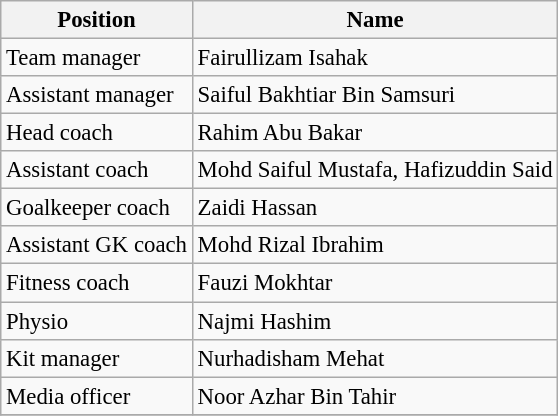<table class="wikitable plainrowheaders sortable" style="font-size:95%">
<tr>
<th>Position</th>
<th>Name</th>
</tr>
<tr>
<td>Team manager</td>
<td> Fairullizam Isahak</td>
</tr>
<tr>
<td>Assistant manager</td>
<td> Saiful Bakhtiar Bin Samsuri</td>
</tr>
<tr>
<td>Head coach</td>
<td> Rahim Abu Bakar</td>
</tr>
<tr>
<td>Assistant coach</td>
<td> Mohd Saiful Mustafa, Hafizuddin Said</td>
</tr>
<tr>
<td>Goalkeeper coach</td>
<td> Zaidi Hassan</td>
</tr>
<tr>
<td>Assistant GK coach</td>
<td> Mohd Rizal Ibrahim</td>
</tr>
<tr>
<td>Fitness coach</td>
<td> Fauzi Mokhtar</td>
</tr>
<tr>
<td>Physio</td>
<td> Najmi Hashim</td>
</tr>
<tr>
<td>Kit manager</td>
<td> Nurhadisham Mehat</td>
</tr>
<tr>
<td>Media officer</td>
<td> Noor Azhar Bin Tahir</td>
</tr>
<tr>
</tr>
</table>
